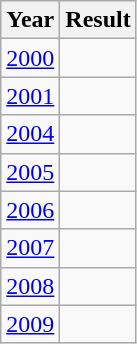<table class="wikitable" style="text-align:center">
<tr>
<th>Year</th>
<th>Result</th>
</tr>
<tr>
<td><a href='#'>2000</a></td>
<td></td>
</tr>
<tr>
<td><a href='#'>2001</a></td>
<td></td>
</tr>
<tr>
<td><a href='#'>2004</a></td>
<td></td>
</tr>
<tr>
<td><a href='#'>2005</a></td>
<td></td>
</tr>
<tr>
<td><a href='#'>2006</a></td>
<td></td>
</tr>
<tr>
<td><a href='#'>2007</a></td>
<td></td>
</tr>
<tr>
<td><a href='#'>2008</a></td>
<td></td>
</tr>
<tr>
<td><a href='#'>2009</a></td>
<td></td>
</tr>
</table>
